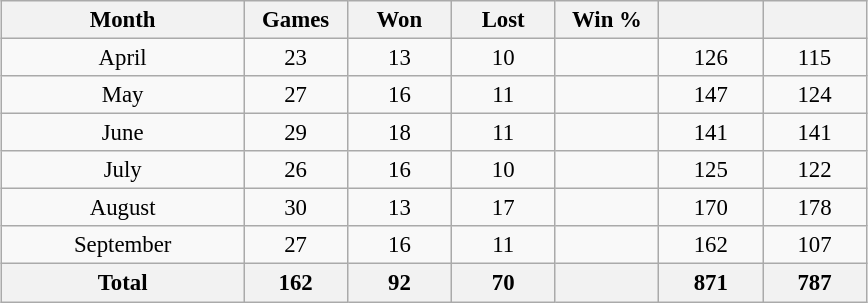<table class="wikitable" style="margin:1em auto; font-size:95%; text-align:center; width:38em;">
<tr>
<th width="28%">Month</th>
<th width="12%">Games</th>
<th width="12%">Won</th>
<th width="12%">Lost</th>
<th width="12%">Win %</th>
<th width="12%"></th>
<th width="12%"></th>
</tr>
<tr>
<td>April</td>
<td>23</td>
<td>13</td>
<td>10</td>
<td></td>
<td>126</td>
<td>115</td>
</tr>
<tr>
<td>May</td>
<td>27</td>
<td>16</td>
<td>11</td>
<td></td>
<td>147</td>
<td>124</td>
</tr>
<tr>
<td>June</td>
<td>29</td>
<td>18</td>
<td>11</td>
<td></td>
<td>141</td>
<td>141</td>
</tr>
<tr>
<td>July</td>
<td>26</td>
<td>16</td>
<td>10</td>
<td></td>
<td>125</td>
<td>122</td>
</tr>
<tr>
<td>August</td>
<td>30</td>
<td>13</td>
<td>17</td>
<td></td>
<td>170</td>
<td>178</td>
</tr>
<tr>
<td>September</td>
<td>27</td>
<td>16</td>
<td>11</td>
<td></td>
<td>162</td>
<td>107</td>
</tr>
<tr>
<th>Total</th>
<th>162</th>
<th>92</th>
<th>70</th>
<th></th>
<th>871</th>
<th>787</th>
</tr>
</table>
